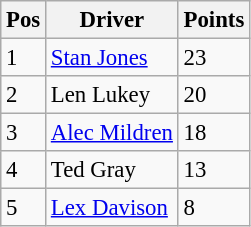<table class="wikitable" style="font-size: 95%;">
<tr>
<th>Pos</th>
<th>Driver</th>
<th>Points</th>
</tr>
<tr>
<td>1</td>
<td> <a href='#'>Stan Jones</a></td>
<td>23</td>
</tr>
<tr>
<td>2</td>
<td> Len Lukey</td>
<td>20</td>
</tr>
<tr>
<td>3</td>
<td> <a href='#'>Alec Mildren</a></td>
<td>18</td>
</tr>
<tr>
<td>4</td>
<td> Ted Gray</td>
<td>13</td>
</tr>
<tr>
<td>5</td>
<td> <a href='#'>Lex Davison</a></td>
<td>8</td>
</tr>
</table>
